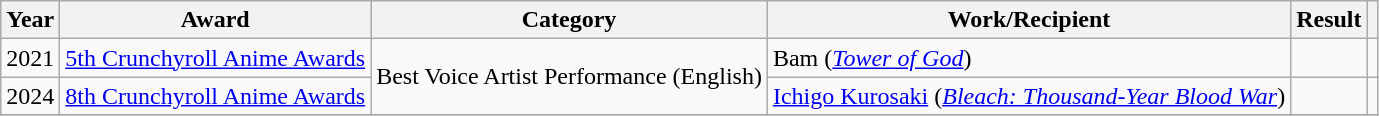<table class="wikitable sortable plainrowheaders">
<tr>
<th>Year</th>
<th>Award</th>
<th>Category</th>
<th>Work/Recipient</th>
<th>Result</th>
<th class="unsortable"></th>
</tr>
<tr>
<td>2021</td>
<td><a href='#'>5th Crunchyroll Anime Awards</a></td>
<td rowspan="2">Best Voice Artist Performance (English)</td>
<td>Bam (<em><a href='#'>Tower of God</a></em>)</td>
<td></td>
<td align="center"></td>
</tr>
<tr>
<td>2024</td>
<td><a href='#'>8th Crunchyroll Anime Awards</a></td>
<td><a href='#'>Ichigo Kurosaki</a> (<em><a href='#'>Bleach: Thousand-Year Blood War</a></em>)</td>
<td></td>
<td align="center"></td>
</tr>
<tr>
</tr>
</table>
